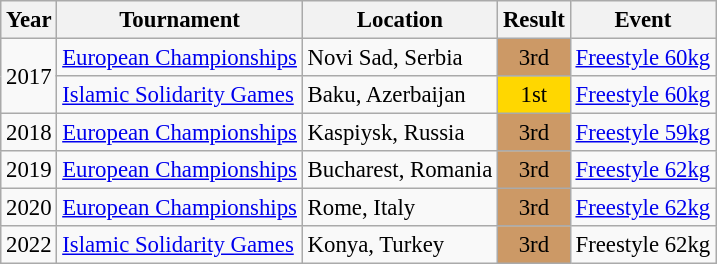<table class="wikitable" style="font-size:95%;">
<tr>
<th>Year</th>
<th>Tournament</th>
<th>Location</th>
<th>Result</th>
<th>Event</th>
</tr>
<tr>
<td rowspan=2>2017</td>
<td><a href='#'>European Championships</a></td>
<td>Novi Sad, Serbia</td>
<td align="center" bgcolor="cc9966">3rd</td>
<td><a href='#'>Freestyle 60kg</a></td>
</tr>
<tr>
<td><a href='#'>Islamic Solidarity Games</a></td>
<td>Baku, Azerbaijan</td>
<td align="center" bgcolor="gold">1st</td>
<td><a href='#'>Freestyle 60kg</a></td>
</tr>
<tr>
<td>2018</td>
<td><a href='#'>European Championships</a></td>
<td>Kaspiysk, Russia</td>
<td align="center" bgcolor="cc9966">3rd</td>
<td><a href='#'>Freestyle 59kg</a></td>
</tr>
<tr>
<td>2019</td>
<td><a href='#'>European Championships</a></td>
<td>Bucharest, Romania</td>
<td align="center" bgcolor="cc9966">3rd</td>
<td><a href='#'>Freestyle 62kg</a></td>
</tr>
<tr>
<td>2020</td>
<td><a href='#'>European Championships</a></td>
<td>Rome, Italy</td>
<td align="center" bgcolor="cc9966">3rd</td>
<td><a href='#'>Freestyle 62kg</a></td>
</tr>
<tr>
<td>2022</td>
<td><a href='#'>Islamic Solidarity Games</a></td>
<td>Konya, Turkey</td>
<td align="center" bgcolor="cc9966">3rd</td>
<td>Freestyle 62kg</td>
</tr>
</table>
